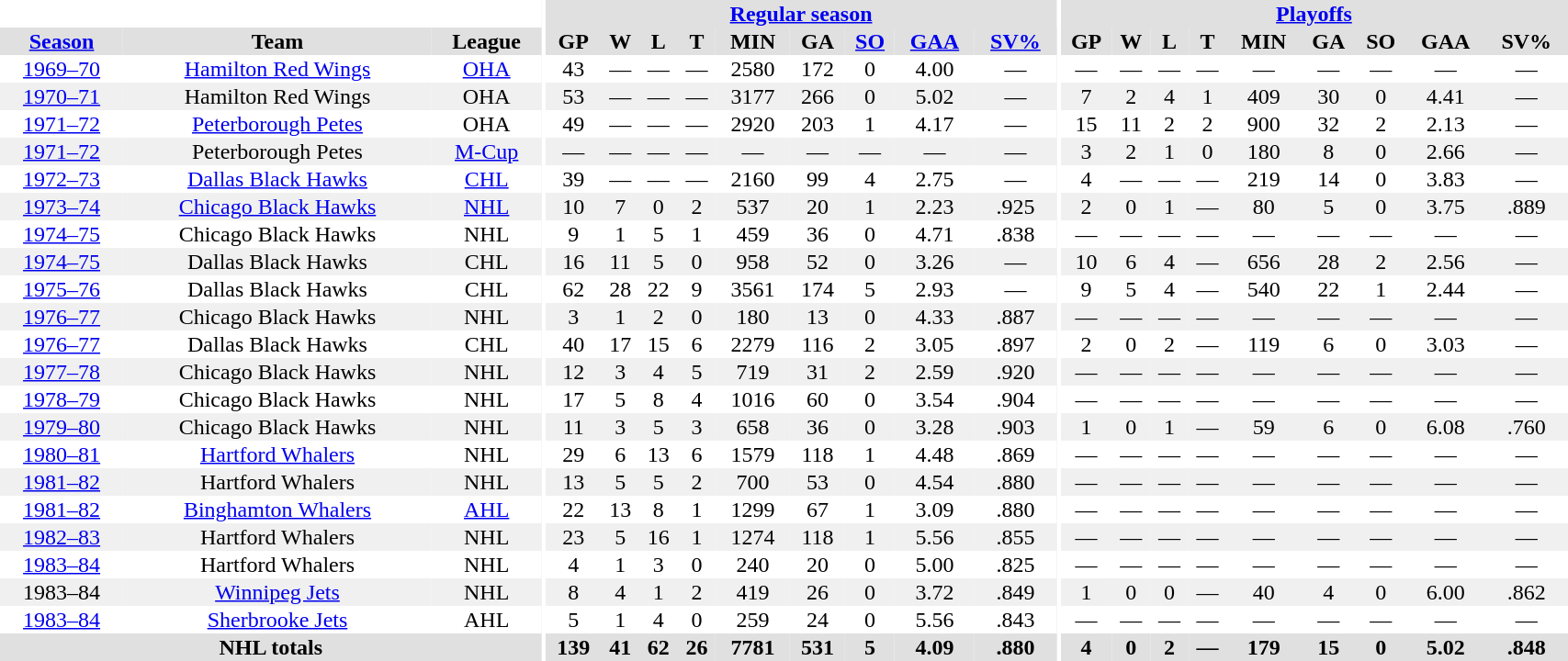<table border="0" cellpadding="1" cellspacing="0" style="width:90%; text-align:center;">
<tr bgcolor="#e0e0e0">
<th colspan="3" bgcolor="#ffffff"></th>
<th rowspan="99" bgcolor="#ffffff"></th>
<th colspan="9" bgcolor="#e0e0e0"><a href='#'>Regular season</a></th>
<th rowspan="99" bgcolor="#ffffff"></th>
<th colspan="9" bgcolor="#e0e0e0"><a href='#'>Playoffs</a></th>
</tr>
<tr bgcolor="#e0e0e0">
<th><a href='#'>Season</a></th>
<th>Team</th>
<th>League</th>
<th>GP</th>
<th>W</th>
<th>L</th>
<th>T</th>
<th>MIN</th>
<th>GA</th>
<th><a href='#'>SO</a></th>
<th><a href='#'>GAA</a></th>
<th><a href='#'>SV%</a></th>
<th>GP</th>
<th>W</th>
<th>L</th>
<th>T</th>
<th>MIN</th>
<th>GA</th>
<th>SO</th>
<th>GAA</th>
<th>SV%</th>
</tr>
<tr>
<td><a href='#'>1969–70</a></td>
<td><a href='#'>Hamilton Red Wings</a></td>
<td><a href='#'>OHA</a></td>
<td>43</td>
<td>—</td>
<td>—</td>
<td>—</td>
<td>2580</td>
<td>172</td>
<td>0</td>
<td>4.00</td>
<td>—</td>
<td>—</td>
<td>—</td>
<td>—</td>
<td>—</td>
<td>—</td>
<td>—</td>
<td>—</td>
<td>—</td>
<td>—</td>
</tr>
<tr bgcolor="#f0f0f0">
<td><a href='#'>1970–71</a></td>
<td>Hamilton Red Wings</td>
<td>OHA</td>
<td>53</td>
<td>—</td>
<td>—</td>
<td>—</td>
<td>3177</td>
<td>266</td>
<td>0</td>
<td>5.02</td>
<td>—</td>
<td>7</td>
<td>2</td>
<td>4</td>
<td>1</td>
<td>409</td>
<td>30</td>
<td>0</td>
<td>4.41</td>
<td>—</td>
</tr>
<tr>
<td><a href='#'>1971–72</a></td>
<td><a href='#'>Peterborough Petes</a></td>
<td>OHA</td>
<td>49</td>
<td>—</td>
<td>—</td>
<td>—</td>
<td>2920</td>
<td>203</td>
<td>1</td>
<td>4.17</td>
<td>—</td>
<td>15</td>
<td>11</td>
<td>2</td>
<td>2</td>
<td>900</td>
<td>32</td>
<td>2</td>
<td>2.13</td>
<td>—</td>
</tr>
<tr bgcolor="#f0f0f0">
<td><a href='#'>1971–72</a></td>
<td>Peterborough Petes</td>
<td><a href='#'>M-Cup</a></td>
<td>—</td>
<td>—</td>
<td>—</td>
<td>—</td>
<td>—</td>
<td>—</td>
<td>—</td>
<td>—</td>
<td>—</td>
<td>3</td>
<td>2</td>
<td>1</td>
<td>0</td>
<td>180</td>
<td>8</td>
<td>0</td>
<td>2.66</td>
<td>—</td>
</tr>
<tr>
<td><a href='#'>1972–73</a></td>
<td><a href='#'>Dallas Black Hawks</a></td>
<td><a href='#'>CHL</a></td>
<td>39</td>
<td>—</td>
<td>—</td>
<td>—</td>
<td>2160</td>
<td>99</td>
<td>4</td>
<td>2.75</td>
<td>—</td>
<td>4</td>
<td>—</td>
<td>—</td>
<td>—</td>
<td>219</td>
<td>14</td>
<td>0</td>
<td>3.83</td>
<td>—</td>
</tr>
<tr bgcolor="#f0f0f0">
<td><a href='#'>1973–74</a></td>
<td><a href='#'>Chicago Black Hawks</a></td>
<td><a href='#'>NHL</a></td>
<td>10</td>
<td>7</td>
<td>0</td>
<td>2</td>
<td>537</td>
<td>20</td>
<td>1</td>
<td>2.23</td>
<td>.925</td>
<td>2</td>
<td>0</td>
<td>1</td>
<td>—</td>
<td>80</td>
<td>5</td>
<td>0</td>
<td>3.75</td>
<td>.889</td>
</tr>
<tr>
<td><a href='#'>1974–75</a></td>
<td>Chicago Black Hawks</td>
<td>NHL</td>
<td>9</td>
<td>1</td>
<td>5</td>
<td>1</td>
<td>459</td>
<td>36</td>
<td>0</td>
<td>4.71</td>
<td>.838</td>
<td>—</td>
<td>—</td>
<td>—</td>
<td>—</td>
<td>—</td>
<td>—</td>
<td>—</td>
<td>—</td>
<td>—</td>
</tr>
<tr bgcolor="#f0f0f0">
<td><a href='#'>1974–75</a></td>
<td>Dallas Black Hawks</td>
<td>CHL</td>
<td>16</td>
<td>11</td>
<td>5</td>
<td>0</td>
<td>958</td>
<td>52</td>
<td>0</td>
<td>3.26</td>
<td>—</td>
<td>10</td>
<td>6</td>
<td>4</td>
<td>—</td>
<td>656</td>
<td>28</td>
<td>2</td>
<td>2.56</td>
<td>—</td>
</tr>
<tr>
<td><a href='#'>1975–76</a></td>
<td>Dallas Black Hawks</td>
<td>CHL</td>
<td>62</td>
<td>28</td>
<td>22</td>
<td>9</td>
<td>3561</td>
<td>174</td>
<td>5</td>
<td>2.93</td>
<td>—</td>
<td>9</td>
<td>5</td>
<td>4</td>
<td>—</td>
<td>540</td>
<td>22</td>
<td>1</td>
<td>2.44</td>
<td>—</td>
</tr>
<tr bgcolor="#f0f0f0">
<td><a href='#'>1976–77</a></td>
<td>Chicago Black Hawks</td>
<td>NHL</td>
<td>3</td>
<td>1</td>
<td>2</td>
<td>0</td>
<td>180</td>
<td>13</td>
<td>0</td>
<td>4.33</td>
<td>.887</td>
<td>—</td>
<td>—</td>
<td>—</td>
<td>—</td>
<td>—</td>
<td>—</td>
<td>—</td>
<td>—</td>
<td>—</td>
</tr>
<tr>
<td><a href='#'>1976–77</a></td>
<td>Dallas Black Hawks</td>
<td>CHL</td>
<td>40</td>
<td>17</td>
<td>15</td>
<td>6</td>
<td>2279</td>
<td>116</td>
<td>2</td>
<td>3.05</td>
<td>.897</td>
<td>2</td>
<td>0</td>
<td>2</td>
<td>—</td>
<td>119</td>
<td>6</td>
<td>0</td>
<td>3.03</td>
<td>—</td>
</tr>
<tr bgcolor="#f0f0f0">
<td><a href='#'>1977–78</a></td>
<td>Chicago Black Hawks</td>
<td>NHL</td>
<td>12</td>
<td>3</td>
<td>4</td>
<td>5</td>
<td>719</td>
<td>31</td>
<td>2</td>
<td>2.59</td>
<td>.920</td>
<td>—</td>
<td>—</td>
<td>—</td>
<td>—</td>
<td>—</td>
<td>—</td>
<td>—</td>
<td>—</td>
<td>—</td>
</tr>
<tr>
<td><a href='#'>1978–79</a></td>
<td>Chicago Black Hawks</td>
<td>NHL</td>
<td>17</td>
<td>5</td>
<td>8</td>
<td>4</td>
<td>1016</td>
<td>60</td>
<td>0</td>
<td>3.54</td>
<td>.904</td>
<td>—</td>
<td>—</td>
<td>—</td>
<td>—</td>
<td>—</td>
<td>—</td>
<td>—</td>
<td>—</td>
<td>—</td>
</tr>
<tr bgcolor="#f0f0f0">
<td><a href='#'>1979–80</a></td>
<td>Chicago Black Hawks</td>
<td>NHL</td>
<td>11</td>
<td>3</td>
<td>5</td>
<td>3</td>
<td>658</td>
<td>36</td>
<td>0</td>
<td>3.28</td>
<td>.903</td>
<td>1</td>
<td>0</td>
<td>1</td>
<td>—</td>
<td>59</td>
<td>6</td>
<td>0</td>
<td>6.08</td>
<td>.760</td>
</tr>
<tr>
<td><a href='#'>1980–81</a></td>
<td><a href='#'>Hartford Whalers</a></td>
<td>NHL</td>
<td>29</td>
<td>6</td>
<td>13</td>
<td>6</td>
<td>1579</td>
<td>118</td>
<td>1</td>
<td>4.48</td>
<td>.869</td>
<td>—</td>
<td>—</td>
<td>—</td>
<td>—</td>
<td>—</td>
<td>—</td>
<td>—</td>
<td>—</td>
<td>—</td>
</tr>
<tr bgcolor="#f0f0f0">
<td><a href='#'>1981–82</a></td>
<td>Hartford Whalers</td>
<td>NHL</td>
<td>13</td>
<td>5</td>
<td>5</td>
<td>2</td>
<td>700</td>
<td>53</td>
<td>0</td>
<td>4.54</td>
<td>.880</td>
<td>—</td>
<td>—</td>
<td>—</td>
<td>—</td>
<td>—</td>
<td>—</td>
<td>—</td>
<td>—</td>
<td>—</td>
</tr>
<tr>
<td><a href='#'>1981–82</a></td>
<td><a href='#'>Binghamton Whalers</a></td>
<td><a href='#'>AHL</a></td>
<td>22</td>
<td>13</td>
<td>8</td>
<td>1</td>
<td>1299</td>
<td>67</td>
<td>1</td>
<td>3.09</td>
<td>.880</td>
<td>—</td>
<td>—</td>
<td>—</td>
<td>—</td>
<td>—</td>
<td>—</td>
<td>—</td>
<td>—</td>
<td>—</td>
</tr>
<tr bgcolor="#f0f0f0">
<td><a href='#'>1982–83</a></td>
<td>Hartford Whalers</td>
<td>NHL</td>
<td>23</td>
<td>5</td>
<td>16</td>
<td>1</td>
<td>1274</td>
<td>118</td>
<td>1</td>
<td>5.56</td>
<td>.855</td>
<td>—</td>
<td>—</td>
<td>—</td>
<td>—</td>
<td>—</td>
<td>—</td>
<td>—</td>
<td>—</td>
<td>—</td>
</tr>
<tr>
<td><a href='#'>1983–84</a></td>
<td>Hartford Whalers</td>
<td>NHL</td>
<td>4</td>
<td>1</td>
<td>3</td>
<td>0</td>
<td>240</td>
<td>20</td>
<td>0</td>
<td>5.00</td>
<td>.825</td>
<td>—</td>
<td>—</td>
<td>—</td>
<td>—</td>
<td>—</td>
<td>—</td>
<td>—</td>
<td>—</td>
<td>—</td>
</tr>
<tr bgcolor="#f0f0f0">
<td>1983–84</td>
<td><a href='#'>Winnipeg Jets</a></td>
<td>NHL</td>
<td>8</td>
<td>4</td>
<td>1</td>
<td>2</td>
<td>419</td>
<td>26</td>
<td>0</td>
<td>3.72</td>
<td>.849</td>
<td>1</td>
<td>0</td>
<td>0</td>
<td>—</td>
<td>40</td>
<td>4</td>
<td>0</td>
<td>6.00</td>
<td>.862</td>
</tr>
<tr>
<td><a href='#'>1983–84</a></td>
<td><a href='#'>Sherbrooke Jets</a></td>
<td>AHL</td>
<td>5</td>
<td>1</td>
<td>4</td>
<td>0</td>
<td>259</td>
<td>24</td>
<td>0</td>
<td>5.56</td>
<td>.843</td>
<td>—</td>
<td>—</td>
<td>—</td>
<td>—</td>
<td>—</td>
<td>—</td>
<td>—</td>
<td>—</td>
<td>—</td>
</tr>
<tr bgcolor="#e0e0e0">
<th colspan=3>NHL totals</th>
<th>139</th>
<th>41</th>
<th>62</th>
<th>26</th>
<th>7781</th>
<th>531</th>
<th>5</th>
<th>4.09</th>
<th>.880</th>
<th>4</th>
<th>0</th>
<th>2</th>
<th>—</th>
<th>179</th>
<th>15</th>
<th>0</th>
<th>5.02</th>
<th>.848</th>
</tr>
</table>
